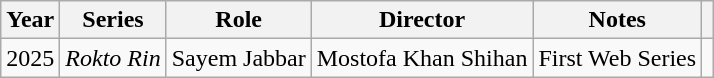<table class="wikitable">
<tr>
<th>Year</th>
<th>Series</th>
<th>Role</th>
<th>Director</th>
<th>Notes</th>
<th></th>
</tr>
<tr>
<td>2025</td>
<td><em>Rokto Rin</em></td>
<td>Sayem Jabbar</td>
<td>Mostofa Khan Shihan</td>
<td>First Web Series</td>
<td></td>
</tr>
</table>
